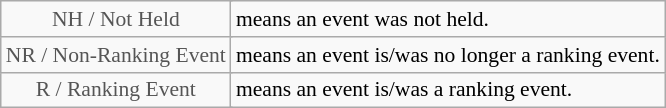<table class="wikitable" style="font-size:90%">
<tr>
<td style="text-align:center; color:#555555;" colspan="4">NH / Not Held</td>
<td>means an event was not held.</td>
</tr>
<tr>
<td style="text-align:center; color:#555555;" colspan="4">NR / Non-Ranking Event</td>
<td>means an event is/was no longer a ranking event.</td>
</tr>
<tr>
<td style="text-align:center; color:#555555;" colspan="4">R / Ranking Event</td>
<td>means an event is/was a ranking event.</td>
</tr>
</table>
